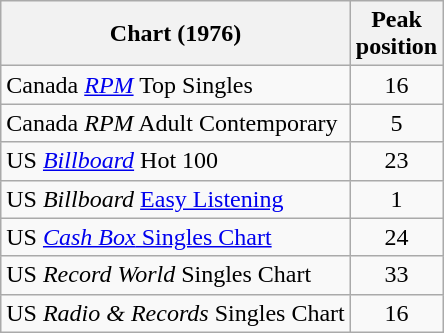<table class="wikitable sortable">
<tr>
<th>Chart (1976)</th>
<th>Peak<br>position</th>
</tr>
<tr>
<td>Canada <em><a href='#'>RPM</a></em> Top Singles</td>
<td style="text-align:center;">16</td>
</tr>
<tr>
<td>Canada <em>RPM</em> Adult Contemporary</td>
<td style="text-align:center;">5</td>
</tr>
<tr>
<td>US <em><a href='#'>Billboard</a></em> Hot 100 </td>
<td align="center">23</td>
</tr>
<tr>
<td>US <em>Billboard</em> <a href='#'>Easy Listening</a></td>
<td align="center">1</td>
</tr>
<tr>
<td>US <a href='#'><em>Cash Box</em> Singles Chart</a></td>
<td align="center">24</td>
</tr>
<tr>
<td>US <em>Record World</em> Singles Chart </td>
<td align="center">33</td>
</tr>
<tr>
<td>US <em>Radio & Records</em> Singles Chart</td>
<td align="center">16</td>
</tr>
</table>
